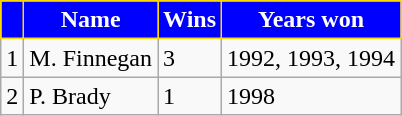<table class="wikitable">
<tr>
<th style="background:blue; color:white; border:1px solid gold;"></th>
<th style="background:blue; color:white; border:1px solid gold;">Name</th>
<th style="background:blue; color:white; border:1px solid gold;">Wins</th>
<th style="background:blue; color:white; border:1px solid gold;">Years won</th>
</tr>
<tr>
<td>1</td>
<td>M. Finnegan</td>
<td>3</td>
<td>1992, 1993, 1994</td>
</tr>
<tr>
<td>2</td>
<td>P. Brady</td>
<td>1</td>
<td>1998</td>
</tr>
</table>
